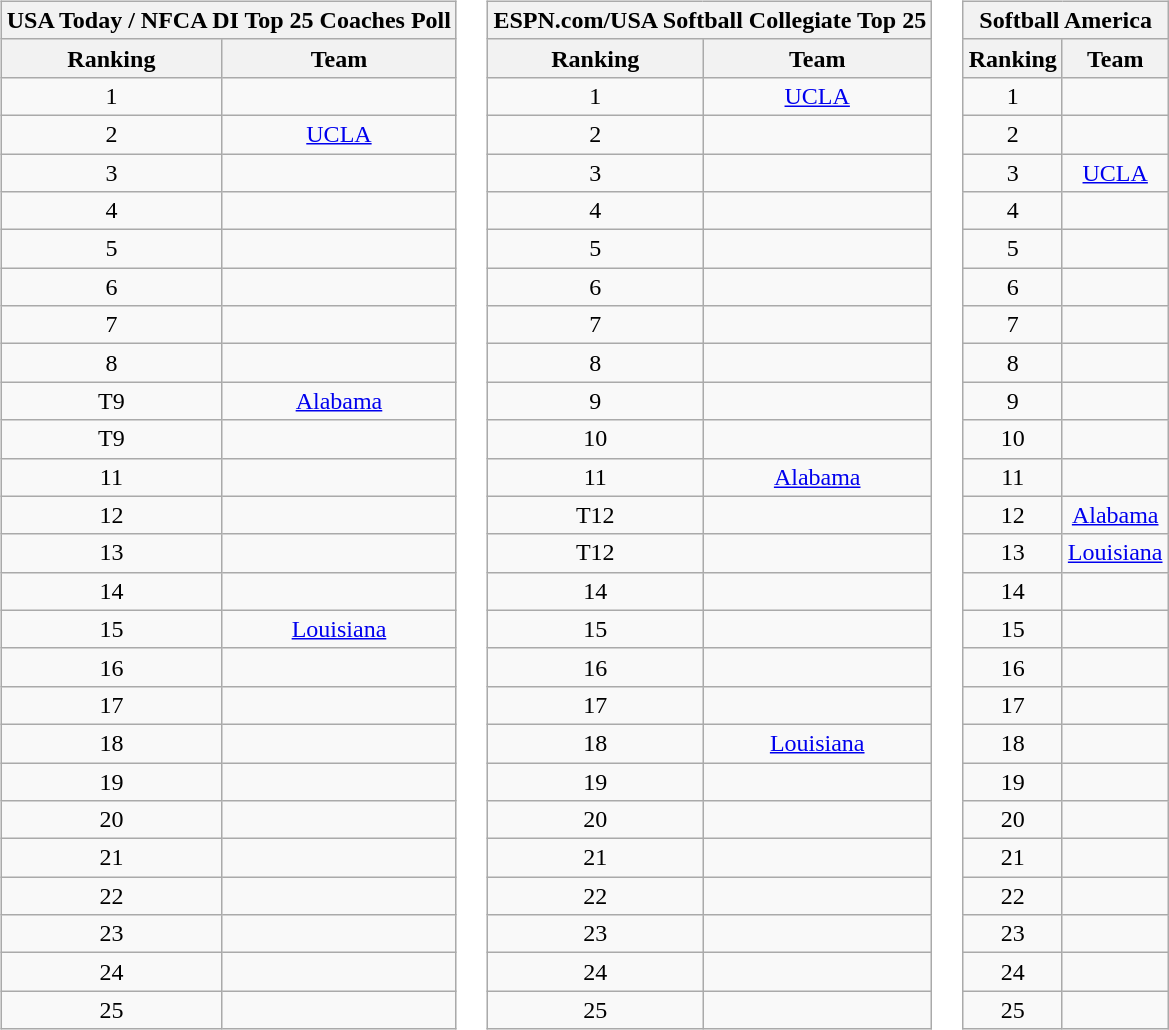<table>
<tr style="vertical-align:top;">
<td><br><table class="wikitable" style="text-align:center;">
<tr>
<th colspan=3><strong>USA Today / NFCA DI Top 25 Coaches Poll</strong> </th>
</tr>
<tr>
<th>Ranking</th>
<th>Team</th>
</tr>
<tr>
<td>1</td>
<td></td>
</tr>
<tr>
<td>2</td>
<td><a href='#'>UCLA</a></td>
</tr>
<tr>
<td>3</td>
<td></td>
</tr>
<tr>
<td>4</td>
<td></td>
</tr>
<tr>
<td>5</td>
<td></td>
</tr>
<tr>
<td>6</td>
<td></td>
</tr>
<tr>
<td>7</td>
<td></td>
</tr>
<tr>
<td>8</td>
<td></td>
</tr>
<tr>
<td>T9</td>
<td><a href='#'>Alabama</a></td>
</tr>
<tr>
<td>T9</td>
<td></td>
</tr>
<tr>
<td>11</td>
<td></td>
</tr>
<tr>
<td>12</td>
<td></td>
</tr>
<tr>
<td>13</td>
<td></td>
</tr>
<tr>
<td>14</td>
<td></td>
</tr>
<tr>
<td>15</td>
<td><a href='#'>Louisiana</a></td>
</tr>
<tr>
<td>16</td>
<td></td>
</tr>
<tr>
<td>17</td>
<td></td>
</tr>
<tr>
<td>18</td>
<td></td>
</tr>
<tr>
<td>19</td>
<td></td>
</tr>
<tr>
<td>20</td>
<td></td>
</tr>
<tr>
<td>21</td>
<td></td>
</tr>
<tr>
<td>22</td>
<td></td>
</tr>
<tr>
<td>23</td>
<td></td>
</tr>
<tr>
<td>24</td>
<td></td>
</tr>
<tr>
<td>25</td>
<td></td>
</tr>
</table>
</td>
<td><br><table class="wikitable" style="text-align:center;">
<tr>
<th colspan=3><strong>ESPN.com/USA Softball Collegiate Top 25</strong> </th>
</tr>
<tr>
<th>Ranking</th>
<th>Team</th>
</tr>
<tr>
<td>1</td>
<td><a href='#'>UCLA</a></td>
</tr>
<tr>
<td>2</td>
<td></td>
</tr>
<tr>
<td>3</td>
<td></td>
</tr>
<tr>
<td>4</td>
<td></td>
</tr>
<tr>
<td>5</td>
<td></td>
</tr>
<tr>
<td>6</td>
<td></td>
</tr>
<tr>
<td>7</td>
<td></td>
</tr>
<tr>
<td>8</td>
<td></td>
</tr>
<tr>
<td>9</td>
<td></td>
</tr>
<tr>
<td>10</td>
<td></td>
</tr>
<tr>
<td>11</td>
<td><a href='#'>Alabama</a></td>
</tr>
<tr>
<td>T12</td>
<td></td>
</tr>
<tr>
<td>T12</td>
<td></td>
</tr>
<tr>
<td>14</td>
<td></td>
</tr>
<tr>
<td>15</td>
<td></td>
</tr>
<tr>
<td>16</td>
<td></td>
</tr>
<tr>
<td>17</td>
<td></td>
</tr>
<tr>
<td>18</td>
<td><a href='#'>Louisiana</a></td>
</tr>
<tr>
<td>19</td>
<td></td>
</tr>
<tr>
<td>20</td>
<td></td>
</tr>
<tr>
<td>21</td>
<td></td>
</tr>
<tr>
<td>22</td>
<td></td>
</tr>
<tr>
<td>23</td>
<td></td>
</tr>
<tr>
<td>24</td>
<td></td>
</tr>
<tr>
<td>25</td>
<td></td>
</tr>
</table>
</td>
<td><br><table class="wikitable" style="text-align:center;">
<tr>
<th colspan=3><strong>Softball America</strong> </th>
</tr>
<tr>
<th>Ranking</th>
<th>Team</th>
</tr>
<tr>
<td>1</td>
<td></td>
</tr>
<tr>
<td>2</td>
<td></td>
</tr>
<tr>
<td>3</td>
<td><a href='#'>UCLA</a></td>
</tr>
<tr>
<td>4</td>
<td></td>
</tr>
<tr>
<td>5</td>
<td></td>
</tr>
<tr>
<td>6</td>
<td></td>
</tr>
<tr>
<td>7</td>
<td></td>
</tr>
<tr>
<td>8</td>
<td></td>
</tr>
<tr>
<td>9</td>
<td></td>
</tr>
<tr>
<td>10</td>
<td></td>
</tr>
<tr>
<td>11</td>
<td></td>
</tr>
<tr>
<td>12</td>
<td><a href='#'>Alabama</a></td>
</tr>
<tr>
<td>13</td>
<td><a href='#'>Louisiana</a></td>
</tr>
<tr>
<td>14</td>
<td></td>
</tr>
<tr>
<td>15</td>
<td></td>
</tr>
<tr>
<td>16</td>
<td></td>
</tr>
<tr>
<td>17</td>
<td></td>
</tr>
<tr>
<td>18</td>
<td></td>
</tr>
<tr>
<td>19</td>
<td></td>
</tr>
<tr>
<td>20</td>
<td></td>
</tr>
<tr>
<td>21</td>
<td></td>
</tr>
<tr>
<td>22</td>
<td></td>
</tr>
<tr>
<td>23</td>
<td></td>
</tr>
<tr>
<td>24</td>
<td></td>
</tr>
<tr>
<td>25</td>
<td></td>
</tr>
</table>
</td>
</tr>
</table>
